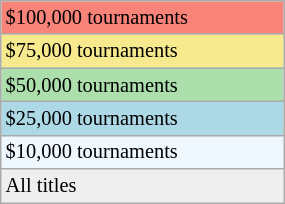<table class="wikitable" style="font-size:85%; width:15%;">
<tr style="background:#f88379;">
<td>$100,000 tournaments</td>
</tr>
<tr style="background:#f7e98e;">
<td>$75,000 tournaments</td>
</tr>
<tr style="background:#addfad;">
<td>$50,000 tournaments</td>
</tr>
<tr style="background:lightblue;">
<td>$25,000 tournaments</td>
</tr>
<tr style="background:#f0f8ff;">
<td>$10,000 tournaments</td>
</tr>
<tr style="background:#efefef;">
<td>All titles</td>
</tr>
</table>
